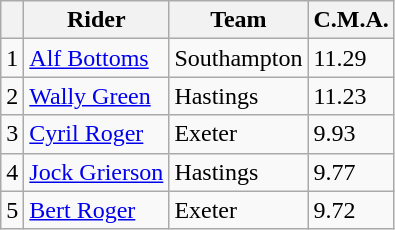<table class=wikitable>
<tr>
<th></th>
<th>Rider</th>
<th>Team</th>
<th>C.M.A.</th>
</tr>
<tr>
<td align="center">1</td>
<td><a href='#'>Alf Bottoms</a></td>
<td>Southampton</td>
<td>11.29</td>
</tr>
<tr>
<td align="center">2</td>
<td><a href='#'>Wally Green</a></td>
<td>Hastings</td>
<td>11.23</td>
</tr>
<tr>
<td align="center">3</td>
<td><a href='#'>Cyril Roger</a></td>
<td>Exeter</td>
<td>9.93</td>
</tr>
<tr>
<td align="center">4</td>
<td><a href='#'>Jock Grierson</a></td>
<td>Hastings</td>
<td>9.77</td>
</tr>
<tr>
<td align="center">5</td>
<td><a href='#'>Bert Roger</a></td>
<td>Exeter</td>
<td>9.72</td>
</tr>
</table>
